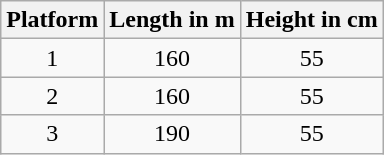<table class="wikitable">
<tr>
<th>Platform</th>
<th>Length in m</th>
<th>Height in cm</th>
</tr>
<tr>
<td align="center">1</td>
<td align="center">160</td>
<td align="center">55</td>
</tr>
<tr>
<td align="center">2</td>
<td align="center">160</td>
<td align="center">55</td>
</tr>
<tr>
<td align="center">3</td>
<td align="center">190</td>
<td align="center">55</td>
</tr>
</table>
